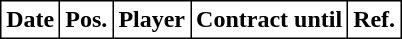<table class="wikitable plainrowheaders sortable">
<tr>
<th style="background:#ffffff;color:#000000;border:1px solid black;">Date</th>
<th style="background:#ffffff;color:#000000;border:1px solid black;">Pos.</th>
<th style="background:#ffffff;color:#000000;border:1px solid black;">Player</th>
<th style="background:#ffffff;color:#000000;border:1px solid black;">Contract until</th>
<th style="background:#ffffff;color:#000000;border:1px solid black;">Ref.</th>
</tr>
</table>
